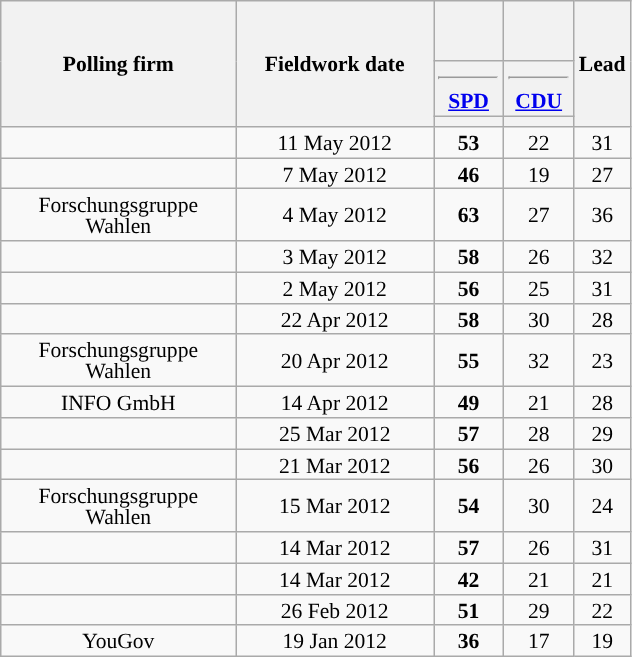<table class="wikitable sortable" style="text-align:center;font-size:90%;line-height:14px;">
<tr style="height:40px;">
<th style="width:150px;" rowspan="3">Polling firm</th>
<th style="width:125px;" rowspan="3">Fieldwork date</th>
<th class="unsortable" style="width:40px;"></th>
<th class="unsortable" style="width:40px;"></th>
<th style="width:30px;" rowspan="3">Lead</th>
</tr>
<tr>
<th class="unsortable" style="width:40px;"><hr><a href='#'>SPD</a></th>
<th class="unsortable" style="width:40px;"><hr><a href='#'>CDU</a></th>
</tr>
<tr>
<th style="background:"></th>
<th style="background:"></th>
</tr>
<tr>
<td></td>
<td data-sort-value="2012-05-11">11 May 2012</td>
<td><strong>53</strong></td>
<td>22</td>
<td style="background:">31</td>
</tr>
<tr>
<td></td>
<td data-sort-value="2012-05-07">7 May 2012</td>
<td><strong>46</strong></td>
<td>19</td>
<td style="background:">27</td>
</tr>
<tr>
<td>Forschungsgruppe Wahlen</td>
<td data-sort-value="2012-05-04">4 May 2012</td>
<td><strong>63</strong></td>
<td>27</td>
<td style="background:">36</td>
</tr>
<tr>
<td></td>
<td data-sort-value="2012-05-03">3 May 2012</td>
<td><strong>58</strong></td>
<td>26</td>
<td style="background:">32</td>
</tr>
<tr>
<td></td>
<td data-sort-value="2012-05-02">2 May 2012</td>
<td><strong>56</strong></td>
<td>25</td>
<td style="background:">31</td>
</tr>
<tr>
<td></td>
<td data-sort-value="2012-04-22">22 Apr 2012</td>
<td><strong>58</strong></td>
<td>30</td>
<td style="background:">28</td>
</tr>
<tr>
<td>Forschungsgruppe Wahlen</td>
<td data-sort-value="2012-04-20">20 Apr 2012</td>
<td><strong>55</strong></td>
<td>32</td>
<td style="background:">23</td>
</tr>
<tr>
<td>INFO GmbH</td>
<td data-sort-value="2012-04-14">14 Apr 2012</td>
<td><strong>49</strong></td>
<td>21</td>
<td style="background:">28</td>
</tr>
<tr>
<td></td>
<td data-sort-value="2012-03-25">25 Mar 2012</td>
<td><strong>57</strong></td>
<td>28</td>
<td style="background:">29</td>
</tr>
<tr>
<td></td>
<td data-sort-value="2012-03-21">21 Mar 2012</td>
<td><strong>56</strong></td>
<td>26</td>
<td style="background:">30</td>
</tr>
<tr>
<td>Forschungsgruppe Wahlen</td>
<td data-sort-value="2012-03-15">15 Mar 2012</td>
<td><strong>54</strong></td>
<td>30</td>
<td style="background:">24</td>
</tr>
<tr>
<td></td>
<td data-sort-value="2012-03-14">14 Mar 2012</td>
<td><strong>57</strong></td>
<td>26</td>
<td style="background:">31</td>
</tr>
<tr>
<td></td>
<td data-sort-value="2012-03-14">14 Mar 2012</td>
<td><strong>42</strong></td>
<td>21</td>
<td style="background:">21</td>
</tr>
<tr>
<td></td>
<td data-sort-value="2012-02-26">26 Feb 2012</td>
<td><strong>51</strong></td>
<td>29</td>
<td style="background:">22</td>
</tr>
<tr>
<td>YouGov</td>
<td data-sort-value="2012-01-19">19 Jan 2012</td>
<td><strong>36</strong></td>
<td>17</td>
<td style="background:">19</td>
</tr>
</table>
